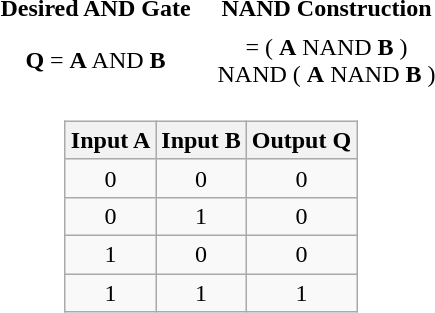<table style="margin:auto; text-align:center;">
<tr>
<th width=150>Desired AND Gate</th>
<th width=150>NAND Construction</th>
</tr>
<tr>
<td></td>
<td></td>
</tr>
<tr class="nowrap">
<td><strong>Q</strong>  = <strong>A</strong> AND <strong>B</strong></td>
<td>= ( <strong>A</strong> NAND <strong>B</strong> ) NAND ( <strong>A</strong> NAND <strong>B</strong> )</td>
</tr>
<tr>
<td colspan="2" style="text-align:center;"><br><table class="wikitable"  style="text-align:center; margin:auto;">
<tr>
<th>Input A</th>
<th>Input B</th>
<th>Output Q</th>
</tr>
<tr>
<td>0</td>
<td>0</td>
<td>0</td>
</tr>
<tr>
<td>0</td>
<td>1</td>
<td>0</td>
</tr>
<tr>
<td>1</td>
<td>0</td>
<td>0</td>
</tr>
<tr>
<td>1</td>
<td>1</td>
<td>1</td>
</tr>
</table>
</td>
</tr>
</table>
